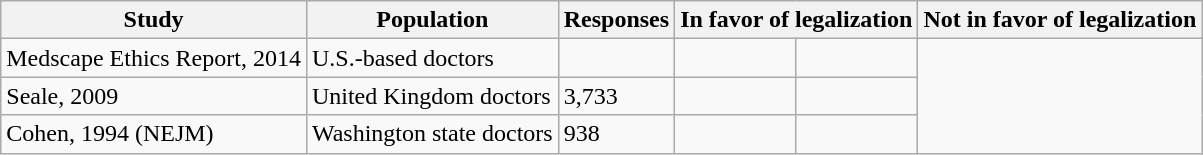<table class="wikitable">
<tr>
<th>Study</th>
<th>Population</th>
<th>Responses</th>
<th colspan="2">In favor of legalization</th>
<th colspan="2">Not in favor of legalization</th>
</tr>
<tr>
<td>Medscape Ethics Report, 2014</td>
<td>U.S.-based doctors</td>
<td></td>
<td></td>
<td></td>
</tr>
<tr>
<td>Seale, 2009</td>
<td>United Kingdom doctors</td>
<td>3,733</td>
<td></td>
<td></td>
</tr>
<tr>
<td>Cohen, 1994 (NEJM)</td>
<td>Washington state doctors</td>
<td>938</td>
<td></td>
<td></td>
</tr>
</table>
